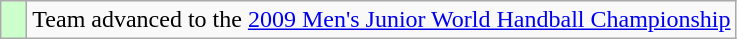<table class="wikitable" style="text-align: center;">
<tr>
<td width=10px bgcolor=#ccffcc></td>
<td>Team advanced to the <a href='#'>2009 Men's Junior World Handball Championship</a></td>
</tr>
</table>
